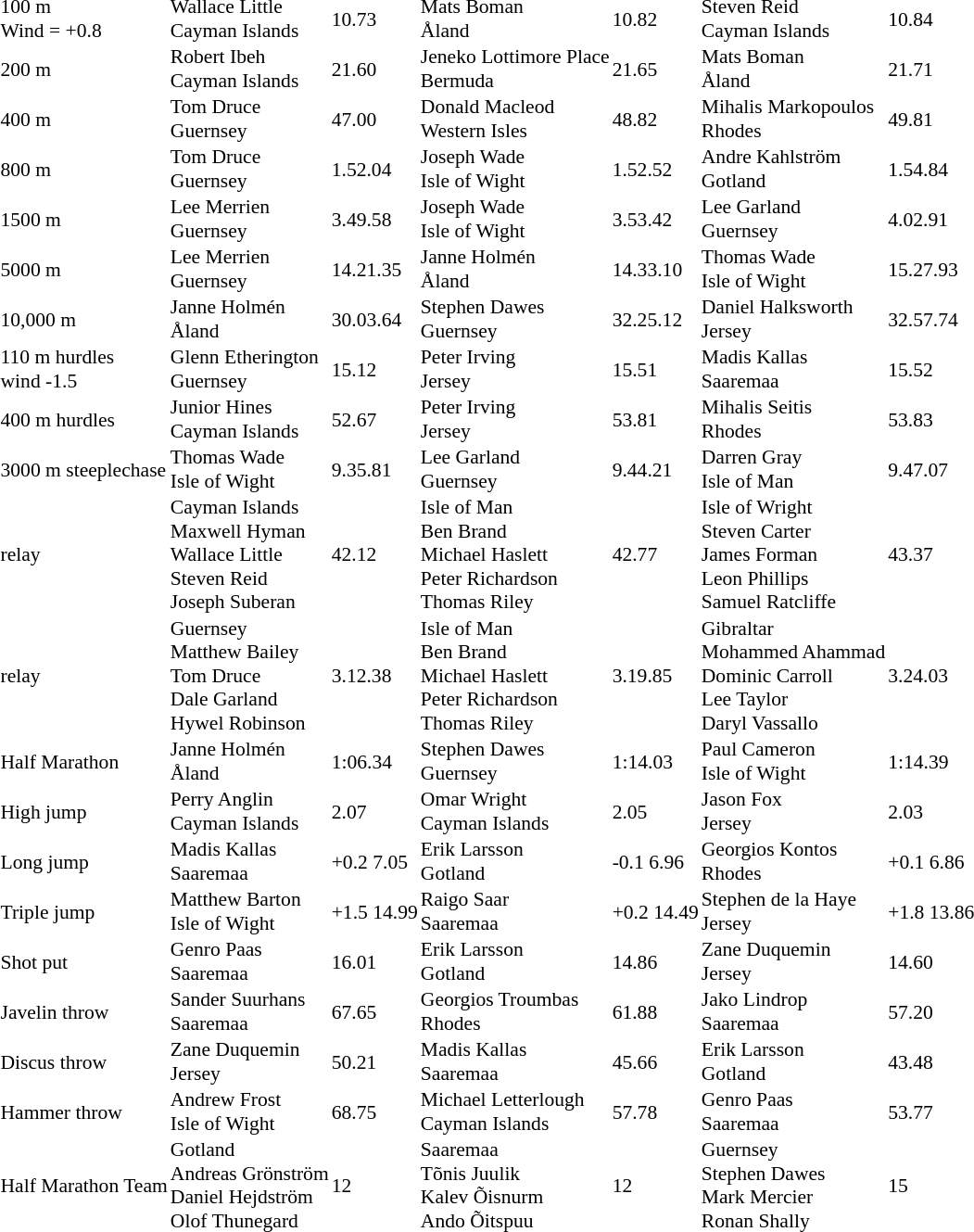<table style="border-collapse: collapse; font-size: 90%;"  >
<tr>
<td>100 m<br>Wind = +0.8</td>
<td>Wallace Little<br>Cayman Islands</td>
<td>10.73</td>
<td>Mats Boman<br>Åland</td>
<td>10.82</td>
<td>Steven Reid<br>Cayman Islands</td>
<td>10.84</td>
</tr>
<tr>
<td>200 m</td>
<td>Robert Ibeh<br>Cayman Islands</td>
<td>21.60</td>
<td>Jeneko Lottimore Place<br>Bermuda</td>
<td>21.65</td>
<td>Mats Boman<br>Åland</td>
<td>21.71</td>
</tr>
<tr>
<td>400 m</td>
<td>Tom Druce<br>Guernsey</td>
<td>47.00</td>
<td>Donald Macleod<br>Western Isles</td>
<td>48.82</td>
<td>Mihalis Markopoulos<br>Rhodes</td>
<td>49.81</td>
</tr>
<tr>
<td>800 m</td>
<td>Tom Druce<br>Guernsey</td>
<td>1.52.04</td>
<td>Joseph Wade<br>Isle of Wight</td>
<td>1.52.52</td>
<td>Andre Kahlström<br>Gotland</td>
<td>1.54.84</td>
</tr>
<tr>
<td>1500 m</td>
<td>Lee Merrien<br>Guernsey</td>
<td>3.49.58</td>
<td>Joseph Wade<br>Isle of Wight</td>
<td>3.53.42</td>
<td>Lee Garland<br>Guernsey</td>
<td>4.02.91</td>
</tr>
<tr>
<td>5000 m</td>
<td>Lee Merrien<br>Guernsey</td>
<td>14.21.35</td>
<td>Janne Holmén<br>Åland</td>
<td>14.33.10</td>
<td>Thomas Wade<br>Isle of Wight</td>
<td>15.27.93</td>
</tr>
<tr>
<td>10,000 m</td>
<td>Janne Holmén<br>Åland</td>
<td>30.03.64</td>
<td>Stephen Dawes<br>Guernsey</td>
<td>32.25.12</td>
<td>Daniel Halksworth<br>Jersey</td>
<td>32.57.74</td>
</tr>
<tr>
<td>110 m hurdles<br>wind -1.5</td>
<td>Glenn Etherington<br>Guernsey</td>
<td>15.12</td>
<td>Peter Irving<br>Jersey</td>
<td>15.51</td>
<td>Madis Kallas<br>Saaremaa</td>
<td>15.52</td>
</tr>
<tr>
<td>400 m hurdles</td>
<td>Junior Hines<br>Cayman Islands</td>
<td>52.67</td>
<td>Peter Irving<br>Jersey</td>
<td>53.81</td>
<td>Mihalis Seitis<br>Rhodes</td>
<td>53.83</td>
</tr>
<tr>
<td>3000 m steeplechase</td>
<td>Thomas Wade<br>Isle of Wight</td>
<td>9.35.81</td>
<td>Lee Garland<br>Guernsey</td>
<td>9.44.21</td>
<td>Darren Gray<br>Isle of Man</td>
<td>9.47.07</td>
</tr>
<tr>
<td> relay</td>
<td>Cayman Islands<br> Maxwell Hyman<br>Wallace Little<br>Steven Reid<br>Joseph Suberan</td>
<td>42.12</td>
<td>Isle of Man<br>Ben Brand<br>Michael Haslett<br>Peter Richardson<br>Thomas Riley</td>
<td>42.77</td>
<td>Isle of Wright<br>Steven Carter<br>James Forman<br>Leon Phillips<br>Samuel Ratcliffe</td>
<td>43.37</td>
</tr>
<tr>
<td> relay</td>
<td>Guernsey<br>Matthew Bailey<br>Tom Druce<br>Dale Garland<br>Hywel Robinson</td>
<td>3.12.38</td>
<td>Isle of Man<br>Ben Brand<br>Michael Haslett<br>Peter Richardson<br>Thomas Riley</td>
<td>3.19.85</td>
<td>Gibraltar<br>Mohammed Ahammad<br>Dominic Carroll<br>Lee Taylor<br>Daryl Vassallo</td>
<td>3.24.03</td>
</tr>
<tr>
<td>Half Marathon</td>
<td>Janne Holmén<br>Åland</td>
<td>1:06.34</td>
<td>Stephen Dawes<br>Guernsey</td>
<td>1:14.03</td>
<td>Paul Cameron<br>Isle of Wight</td>
<td>1:14.39</td>
</tr>
<tr>
<td>High jump</td>
<td>Perry Anglin<br>Cayman Islands</td>
<td>2.07</td>
<td>Omar Wright<br>Cayman Islands</td>
<td>2.05</td>
<td>Jason Fox<br>Jersey</td>
<td>2.03</td>
</tr>
<tr>
<td>Long jump</td>
<td>Madis Kallas<br>Saaremaa</td>
<td>+0.2 7.05</td>
<td>Erik Larsson<br>Gotland</td>
<td>-0.1 6.96</td>
<td>Georgios Kontos<br>Rhodes</td>
<td>+0.1 6.86</td>
</tr>
<tr>
<td>Triple jump</td>
<td>Matthew Barton<br>Isle of Wight</td>
<td>+1.5 14.99</td>
<td>Raigo Saar<br>Saaremaa</td>
<td>+0.2 14.49</td>
<td>Stephen de la Haye<br>Jersey</td>
<td>+1.8 13.86</td>
</tr>
<tr>
<td>Shot put</td>
<td>Genro Paas<br>Saaremaa</td>
<td>16.01</td>
<td>Erik Larsson<br>Gotland</td>
<td>14.86</td>
<td>Zane Duquemin<br>Jersey</td>
<td>14.60</td>
</tr>
<tr>
<td>Javelin throw</td>
<td>Sander Suurhans<br>Saaremaa</td>
<td>67.65</td>
<td>Georgios Troumbas<br>Rhodes</td>
<td>61.88</td>
<td>Jako Lindrop<br>Saaremaa</td>
<td>57.20</td>
</tr>
<tr>
<td>Discus throw</td>
<td>Zane Duquemin<br>Jersey</td>
<td>50.21</td>
<td>Madis Kallas<br>Saaremaa</td>
<td>45.66</td>
<td>Erik Larsson<br>Gotland</td>
<td>43.48</td>
</tr>
<tr>
<td>Hammer throw</td>
<td>Andrew Frost<br>Isle of Wight</td>
<td>68.75</td>
<td>Michael Letterlough<br>Cayman Islands</td>
<td>57.78</td>
<td>Genro Paas<br>Saaremaa</td>
<td>53.77</td>
</tr>
<tr>
<td>Half Marathon Team</td>
<td>Gotland<br>Andreas Grönström<br>Daniel Hejdström<br>Olof Thunegard</td>
<td>12</td>
<td>Saaremaa<br>Tõnis Juulik<br>Kalev Õisnurm<br>Ando Õitspuu</td>
<td>12</td>
<td>Guernsey<br>Stephen Dawes<br>Mark Mercier<br>Ronan Shally</td>
<td>15</td>
</tr>
</table>
